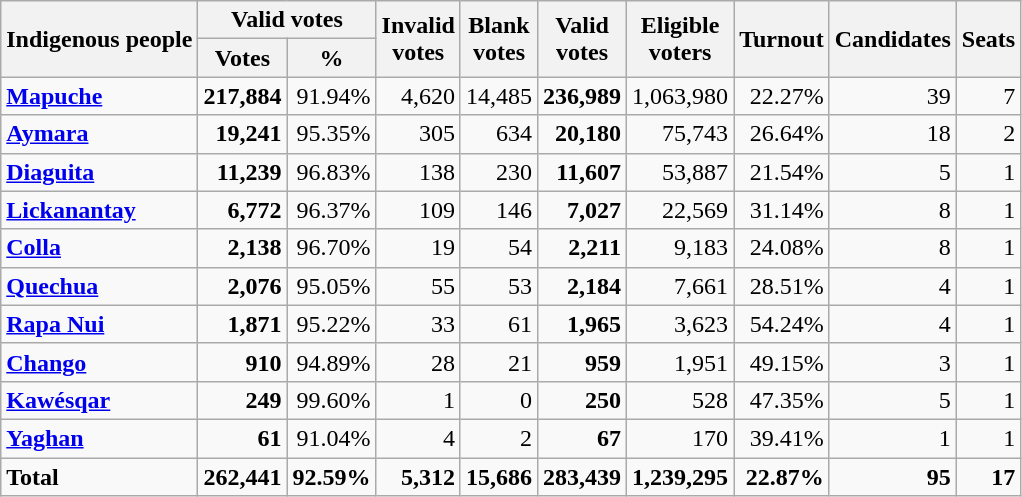<table class="wikitable sortable">
<tr>
<th rowspan=2>Indigenous people</th>
<th colspan=2>Valid votes</th>
<th rowspan=2>Invalid<br>votes</th>
<th rowspan=2>Blank<br>votes</th>
<th rowspan=2>Valid<br>votes</th>
<th rowspan=2>Eligible<br>voters</th>
<th rowspan=2>Turnout</th>
<th rowspan=2>Candidates</th>
<th rowspan=2>Seats</th>
</tr>
<tr>
<th>Votes</th>
<th>%</th>
</tr>
<tr>
<td><strong><a href='#'>Mapuche</a></strong></td>
<td align=right><strong>217,884</strong></td>
<td align=right>91.94%</td>
<td align=right>4,620</td>
<td align=right>14,485</td>
<td align=right><strong>236,989</strong></td>
<td align=right>1,063,980</td>
<td align=right>22.27%</td>
<td align=right>39</td>
<td align=right>7</td>
</tr>
<tr>
<td><strong><a href='#'>Aymara</a></strong></td>
<td align=right><strong>19,241</strong></td>
<td align=right>95.35%</td>
<td align=right>305</td>
<td align=right>634</td>
<td align=right><strong>20,180</strong></td>
<td align=right>75,743</td>
<td align=right>26.64%</td>
<td align=right>18</td>
<td align=right>2</td>
</tr>
<tr>
<td><strong><a href='#'>Diaguita</a></strong></td>
<td align=right><strong>11,239</strong></td>
<td align=right>96.83%</td>
<td align=right>138</td>
<td align=right>230</td>
<td align=right><strong>11,607</strong></td>
<td align=right>53,887</td>
<td align=right>21.54%</td>
<td align=right>5</td>
<td align=right>1</td>
</tr>
<tr>
<td><strong><a href='#'>Lickanantay</a></strong></td>
<td align=right><strong>6,772</strong></td>
<td align=right>96.37%</td>
<td align=right>109</td>
<td align=right>146</td>
<td align=right><strong>7,027</strong></td>
<td align=right>22,569</td>
<td align=right>31.14%</td>
<td align=right>8</td>
<td align=right>1</td>
</tr>
<tr>
<td><strong><a href='#'>Colla</a></strong></td>
<td align=right><strong>2,138</strong></td>
<td align=right>96.70%</td>
<td align=right>19</td>
<td align=right>54</td>
<td align=right><strong>2,211</strong></td>
<td align=right>9,183</td>
<td align=right>24.08%</td>
<td align=right>8</td>
<td align=right>1</td>
</tr>
<tr>
<td><strong><a href='#'>Quechua</a></strong></td>
<td align=right><strong>2,076</strong></td>
<td align=right>95.05%</td>
<td align=right>55</td>
<td align=right>53</td>
<td align=right><strong>2,184</strong></td>
<td align=right>7,661</td>
<td align=right>28.51%</td>
<td align=right>4</td>
<td align=right>1</td>
</tr>
<tr>
<td><strong><a href='#'>Rapa Nui</a></strong></td>
<td align=right><strong>1,871</strong></td>
<td align=right>95.22%</td>
<td align=right>33</td>
<td align=right>61</td>
<td align=right><strong>1,965</strong></td>
<td align=right>3,623</td>
<td align=right>54.24%</td>
<td align=right>4</td>
<td align=right>1</td>
</tr>
<tr>
<td><strong><a href='#'>Chango</a></strong></td>
<td align=right><strong>910</strong></td>
<td align=right>94.89%</td>
<td align=right>28</td>
<td align=right>21</td>
<td align=right><strong>959</strong></td>
<td align=right>1,951</td>
<td align=right>49.15%</td>
<td align=right>3</td>
<td align=right>1</td>
</tr>
<tr>
<td><strong><a href='#'>Kawésqar</a></strong></td>
<td align=right><strong>249</strong></td>
<td align=right>99.60%</td>
<td align=right>1</td>
<td align=right>0</td>
<td align=right><strong>250</strong></td>
<td align=right>528</td>
<td align=right>47.35%</td>
<td align=right>5</td>
<td align=right>1</td>
</tr>
<tr>
<td><strong><a href='#'>Yaghan</a></strong></td>
<td align=right><strong>61</strong></td>
<td align=right>91.04%</td>
<td align=right>4</td>
<td align=right>2</td>
<td align=right><strong>67</strong></td>
<td align=right>170</td>
<td align=right>39.41%</td>
<td align=right>1</td>
<td align=right>1</td>
</tr>
<tr class="sortbottom">
<td><strong>Total</strong></td>
<td align=right><strong>262,441</strong></td>
<td align=right><strong>92.59%</strong></td>
<td align=right><strong>5,312</strong></td>
<td align=right><strong>15,686</strong></td>
<td align=right><strong>283,439</strong></td>
<td align=right><strong>1,239,295</strong></td>
<td align=right><strong>22.87%</strong></td>
<td align=right><strong>95</strong></td>
<td align=right><strong>17</strong></td>
</tr>
</table>
